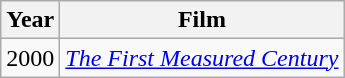<table class="wikitable">
<tr>
<th>Year</th>
<th>Film</th>
</tr>
<tr>
<td>2000</td>
<td><em><a href='#'>The First Measured Century</a></em></td>
</tr>
</table>
